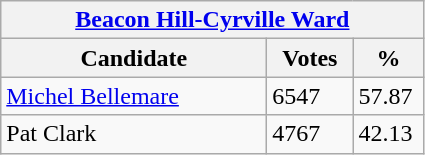<table class="wikitable">
<tr>
<th colspan="3"><a href='#'>Beacon Hill-Cyrville Ward</a></th>
</tr>
<tr>
<th style="width: 170px">Candidate</th>
<th style="width: 50px">Votes</th>
<th style="width: 40px">%</th>
</tr>
<tr>
<td><a href='#'>Michel Bellemare</a></td>
<td>6547</td>
<td>57.87</td>
</tr>
<tr>
<td>Pat Clark</td>
<td>4767</td>
<td>42.13</td>
</tr>
</table>
